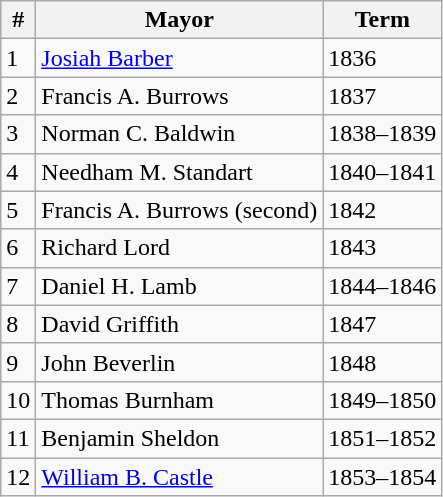<table class="wikitable sortable">
<tr>
<th align=center>#</th>
<th>Mayor</th>
<th>Term</th>
</tr>
<tr>
<td>1</td>
<td><a href='#'>Josiah Barber</a></td>
<td>1836</td>
</tr>
<tr>
<td>2</td>
<td>Francis A. Burrows</td>
<td>1837</td>
</tr>
<tr>
<td>3</td>
<td>Norman C. Baldwin</td>
<td>1838–1839</td>
</tr>
<tr>
<td>4</td>
<td>Needham M. Standart</td>
<td>1840–1841</td>
</tr>
<tr>
<td>5</td>
<td>Francis A. Burrows (second)</td>
<td>1842</td>
</tr>
<tr>
<td>6</td>
<td>Richard Lord</td>
<td>1843</td>
</tr>
<tr>
<td>7</td>
<td>Daniel H. Lamb</td>
<td>1844–1846</td>
</tr>
<tr>
<td>8</td>
<td>David Griffith</td>
<td>1847</td>
</tr>
<tr>
<td>9</td>
<td>John Beverlin</td>
<td>1848</td>
</tr>
<tr>
<td>10</td>
<td>Thomas Burnham</td>
<td>1849–1850</td>
</tr>
<tr>
<td>11</td>
<td>Benjamin Sheldon</td>
<td>1851–1852</td>
</tr>
<tr>
<td>12</td>
<td><a href='#'>William B. Castle</a></td>
<td>1853–1854</td>
</tr>
</table>
